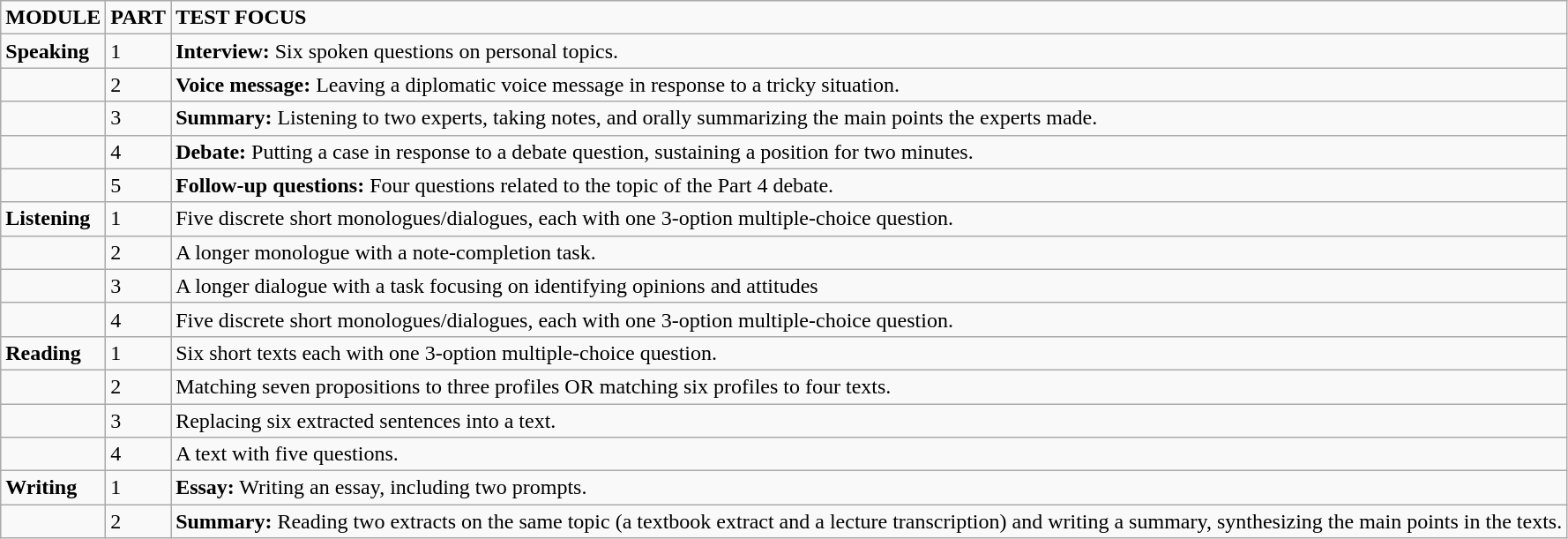<table class="wikitable">
<tr>
<td><strong>MODULE</strong></td>
<td><strong>PART</strong></td>
<td><strong>TEST FOCUS</strong></td>
</tr>
<tr>
<td><strong>Speaking</strong></td>
<td>1</td>
<td><strong>Interview:</strong> Six spoken questions on personal topics.</td>
</tr>
<tr>
<td></td>
<td>2</td>
<td><strong>Voice message:</strong> Leaving a diplomatic voice message in response to a tricky situation.</td>
</tr>
<tr>
<td></td>
<td>3</td>
<td><strong>Summary:</strong> Listening to two experts, taking notes, and orally summarizing the main points the experts made.</td>
</tr>
<tr>
<td></td>
<td>4</td>
<td><strong>Debate:</strong> Putting a case in response to a debate question, sustaining a position for two minutes.</td>
</tr>
<tr>
<td></td>
<td>5</td>
<td><strong>Follow-up questions:</strong> Four questions related to the topic of the Part 4 debate.</td>
</tr>
<tr>
<td><strong>Listening</strong></td>
<td>1</td>
<td>Five discrete short monologues/dialogues, each with one 3-option multiple-choice question.</td>
</tr>
<tr>
<td></td>
<td>2</td>
<td>A longer monologue with a note-completion task.</td>
</tr>
<tr>
<td></td>
<td>3</td>
<td>A longer dialogue with a task focusing on identifying opinions and attitudes</td>
</tr>
<tr>
<td></td>
<td>4</td>
<td>Five discrete short monologues/dialogues, each with one 3-option multiple-choice question.</td>
</tr>
<tr>
<td><strong>Reading</strong></td>
<td>1</td>
<td>Six short texts each with one 3-option multiple-choice question.</td>
</tr>
<tr>
<td></td>
<td>2</td>
<td>Matching seven propositions to three profiles OR matching six profiles to four texts.</td>
</tr>
<tr>
<td></td>
<td>3</td>
<td>Replacing six extracted sentences into a text.</td>
</tr>
<tr>
<td></td>
<td>4</td>
<td>A text with five questions.</td>
</tr>
<tr>
<td><strong>Writing</strong></td>
<td>1</td>
<td><strong>Essay:</strong> Writing an essay, including two prompts.</td>
</tr>
<tr>
<td></td>
<td>2</td>
<td><strong>Summary:</strong> Reading two extracts on the same topic (a textbook extract and a lecture transcription) and writing a summary, synthesizing the main points in the texts.</td>
</tr>
</table>
